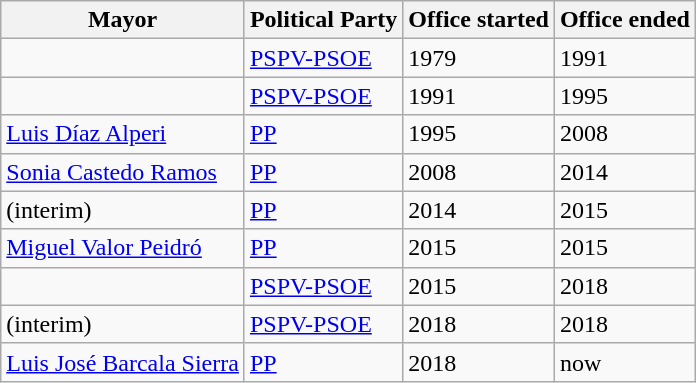<table class="wikitable">
<tr>
<th>Mayor</th>
<th>Political Party</th>
<th>Office started</th>
<th>Office ended</th>
</tr>
<tr>
<td></td>
<td><a href='#'>PSPV-PSOE</a></td>
<td>1979</td>
<td>1991</td>
</tr>
<tr>
<td></td>
<td><a href='#'>PSPV-PSOE</a></td>
<td>1991</td>
<td>1995</td>
</tr>
<tr>
<td><a href='#'>Luis Díaz Alperi</a></td>
<td><a href='#'>PP</a></td>
<td>1995</td>
<td>2008</td>
</tr>
<tr>
<td><a href='#'>Sonia Castedo Ramos</a></td>
<td><a href='#'>PP</a></td>
<td>2008</td>
<td>2014</td>
</tr>
<tr>
<td> (interim)</td>
<td><a href='#'>PP</a></td>
<td>2014</td>
<td>2015</td>
</tr>
<tr>
<td><a href='#'>Miguel Valor Peidró</a></td>
<td><a href='#'>PP</a></td>
<td>2015</td>
<td>2015</td>
</tr>
<tr>
<td></td>
<td><a href='#'>PSPV-PSOE</a></td>
<td>2015</td>
<td>2018</td>
</tr>
<tr>
<td> (interim)</td>
<td><a href='#'>PSPV-PSOE</a></td>
<td>2018</td>
<td>2018</td>
</tr>
<tr>
<td><a href='#'>Luis José Barcala Sierra</a></td>
<td><a href='#'>PP</a></td>
<td>2018</td>
<td>now</td>
</tr>
</table>
